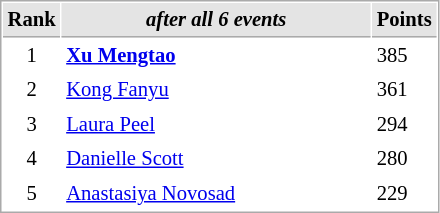<table cellspacing="1" cellpadding="3" style="border:1px solid #aaa; font-size:86%;">
<tr style="background:#e4e4e4;">
<th style="border-bottom:1px solid #aaa; width:10px;">Rank</th>
<th style="border-bottom:1px solid #aaa; width:200px;"><em>after all 6 events</em></th>
<th style="border-bottom:1px solid #aaa; width:20px;">Points</th>
</tr>
<tr>
<td align=center>1</td>
<td><strong> <a href='#'>Xu Mengtao</a></strong></td>
<td>385</td>
</tr>
<tr>
<td align=center>2</td>
<td> <a href='#'>Kong Fanyu</a></td>
<td>361</td>
</tr>
<tr>
<td align=center>3</td>
<td> <a href='#'>Laura Peel</a></td>
<td>294</td>
</tr>
<tr>
<td align=center>4</td>
<td> <a href='#'>Danielle Scott</a></td>
<td>280</td>
</tr>
<tr>
<td align=center>5</td>
<td> <a href='#'>Anastasiya Novosad</a></td>
<td>229</td>
</tr>
</table>
